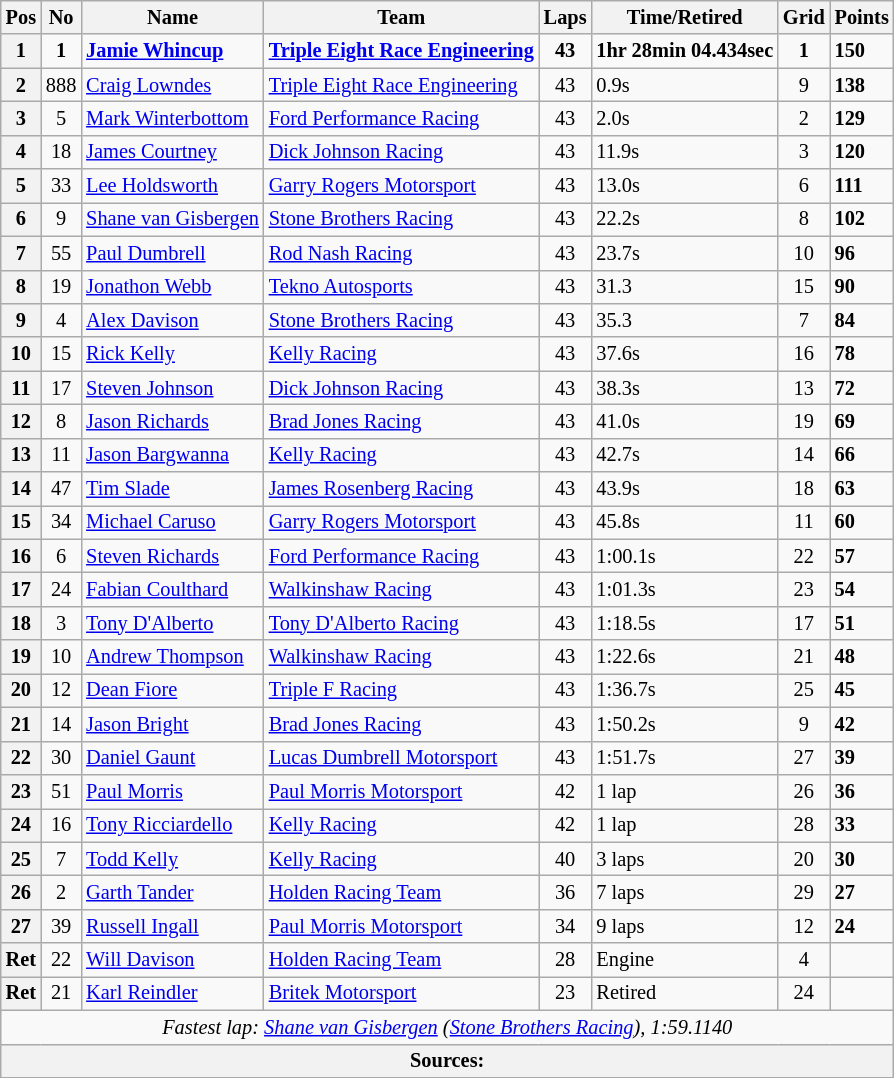<table class="wikitable" style="font-size: 85%;">
<tr>
<th>Pos</th>
<th>No</th>
<th>Name</th>
<th>Team</th>
<th>Laps</th>
<th>Time/Retired</th>
<th>Grid</th>
<th>Points</th>
</tr>
<tr>
<th>1</th>
<td align="center"><strong>1</strong></td>
<td><strong> <a href='#'>Jamie Whincup</a></strong></td>
<td><strong><a href='#'>Triple Eight Race Engineering</a></strong></td>
<td align="center"><strong>43</strong></td>
<td><strong>1hr 28min 04.434sec</strong></td>
<td align="center"><strong>1</strong></td>
<td><strong>150</strong></td>
</tr>
<tr>
<th>2</th>
<td align="center">888</td>
<td> <a href='#'>Craig Lowndes</a></td>
<td><a href='#'>Triple Eight Race Engineering</a></td>
<td align="center">43</td>
<td>0.9s</td>
<td align="center">9</td>
<td><strong>138</strong></td>
</tr>
<tr>
<th>3</th>
<td align="center">5</td>
<td> <a href='#'>Mark Winterbottom</a></td>
<td><a href='#'>Ford Performance Racing</a></td>
<td align="center">43</td>
<td>2.0s</td>
<td align="center">2</td>
<td><strong>129</strong></td>
</tr>
<tr>
<th>4</th>
<td align="center">18</td>
<td> <a href='#'>James Courtney</a></td>
<td><a href='#'>Dick Johnson Racing</a></td>
<td align="center">43</td>
<td>11.9s</td>
<td align="center">3</td>
<td><strong>120</strong></td>
</tr>
<tr>
<th>5</th>
<td align="center">33</td>
<td> <a href='#'>Lee Holdsworth</a></td>
<td><a href='#'>Garry Rogers Motorsport</a></td>
<td align="center">43</td>
<td>13.0s</td>
<td align="center">6</td>
<td><strong>111</strong></td>
</tr>
<tr>
<th>6</th>
<td align="center">9</td>
<td> <a href='#'>Shane van Gisbergen</a></td>
<td><a href='#'>Stone Brothers Racing</a></td>
<td align="center">43</td>
<td>22.2s</td>
<td align="center">8</td>
<td><strong>102</strong></td>
</tr>
<tr>
<th>7</th>
<td align="center">55</td>
<td> <a href='#'>Paul Dumbrell</a></td>
<td><a href='#'>Rod Nash Racing</a></td>
<td align="center">43</td>
<td>23.7s</td>
<td align="center">10</td>
<td><strong>96</strong></td>
</tr>
<tr>
<th>8</th>
<td align="center">19</td>
<td> <a href='#'>Jonathon Webb</a></td>
<td><a href='#'>Tekno Autosports</a></td>
<td align="center">43</td>
<td>31.3</td>
<td align="center">15</td>
<td><strong>90</strong></td>
</tr>
<tr>
<th>9</th>
<td align="center">4</td>
<td> <a href='#'>Alex Davison</a></td>
<td><a href='#'>Stone Brothers Racing</a></td>
<td align="center">43</td>
<td>35.3</td>
<td align="center">7</td>
<td><strong>84</strong></td>
</tr>
<tr>
<th>10</th>
<td align="center">15</td>
<td> <a href='#'>Rick Kelly</a></td>
<td><a href='#'>Kelly Racing</a></td>
<td align="center">43</td>
<td>37.6s</td>
<td align="center">16</td>
<td><strong>78</strong></td>
</tr>
<tr>
<th>11</th>
<td align="center">17</td>
<td> <a href='#'>Steven Johnson</a></td>
<td><a href='#'>Dick Johnson Racing</a></td>
<td align="center">43</td>
<td>38.3s</td>
<td align="center">13</td>
<td><strong>72</strong></td>
</tr>
<tr>
<th>12</th>
<td align="center">8</td>
<td> <a href='#'>Jason Richards</a></td>
<td><a href='#'>Brad Jones Racing</a></td>
<td align="center">43</td>
<td>41.0s</td>
<td align="center">19</td>
<td><strong>69</strong></td>
</tr>
<tr>
<th>13</th>
<td align="center">11</td>
<td> <a href='#'>Jason Bargwanna</a></td>
<td><a href='#'>Kelly Racing</a></td>
<td align="center">43</td>
<td>42.7s</td>
<td align="center">14</td>
<td><strong>66</strong></td>
</tr>
<tr>
<th>14</th>
<td align="center">47</td>
<td> <a href='#'>Tim Slade</a></td>
<td><a href='#'>James Rosenberg Racing</a></td>
<td align="center">43</td>
<td>43.9s</td>
<td align="center">18</td>
<td><strong>63</strong></td>
</tr>
<tr>
<th>15</th>
<td align="center">34</td>
<td> <a href='#'>Michael Caruso</a></td>
<td><a href='#'>Garry Rogers Motorsport</a></td>
<td align="center">43</td>
<td>45.8s</td>
<td align="center">11</td>
<td><strong>60</strong></td>
</tr>
<tr>
<th>16</th>
<td align="center">6</td>
<td> <a href='#'>Steven Richards</a></td>
<td><a href='#'>Ford Performance Racing</a></td>
<td align="center">43</td>
<td>1:00.1s</td>
<td align="center">22</td>
<td><strong>57</strong></td>
</tr>
<tr>
<th>17</th>
<td align="center">24</td>
<td> <a href='#'>Fabian Coulthard</a></td>
<td><a href='#'>Walkinshaw Racing</a></td>
<td align="center">43</td>
<td>1:01.3s</td>
<td align="center">23</td>
<td><strong>54</strong></td>
</tr>
<tr>
<th>18</th>
<td align="center">3</td>
<td> <a href='#'>Tony D'Alberto</a></td>
<td><a href='#'>Tony D'Alberto Racing</a></td>
<td align="center">43</td>
<td>1:18.5s</td>
<td align="center">17</td>
<td><strong>51</strong></td>
</tr>
<tr>
<th>19</th>
<td align="center">10</td>
<td> <a href='#'>Andrew Thompson</a></td>
<td><a href='#'>Walkinshaw Racing</a></td>
<td align="center">43</td>
<td>1:22.6s</td>
<td align="center">21</td>
<td><strong>48</strong></td>
</tr>
<tr>
<th>20</th>
<td align="center">12</td>
<td> <a href='#'>Dean Fiore</a></td>
<td><a href='#'>Triple F Racing</a></td>
<td align="center">43</td>
<td>1:36.7s</td>
<td align="center">25</td>
<td><strong>45</strong></td>
</tr>
<tr>
<th>21</th>
<td align="center">14</td>
<td> <a href='#'>Jason Bright</a></td>
<td><a href='#'>Brad Jones Racing</a></td>
<td align="center">43</td>
<td>1:50.2s</td>
<td align="center">9</td>
<td><strong>42</strong></td>
</tr>
<tr>
<th>22</th>
<td align="center">30</td>
<td> <a href='#'>Daniel Gaunt</a></td>
<td><a href='#'>Lucas Dumbrell Motorsport</a></td>
<td align="center">43</td>
<td>1:51.7s</td>
<td align="center">27</td>
<td><strong>39</strong></td>
</tr>
<tr>
<th>23</th>
<td align="center">51</td>
<td> <a href='#'>Paul Morris</a></td>
<td><a href='#'>Paul Morris Motorsport</a></td>
<td align="center">42</td>
<td> 1 lap</td>
<td align="center">26</td>
<td><strong>36</strong></td>
</tr>
<tr>
<th>24</th>
<td align="center">16</td>
<td> <a href='#'>Tony Ricciardello</a></td>
<td><a href='#'>Kelly Racing</a></td>
<td align="center">42</td>
<td> 1 lap</td>
<td align="center">28</td>
<td><strong>33</strong></td>
</tr>
<tr>
<th>25</th>
<td align="center">7</td>
<td> <a href='#'>Todd Kelly</a></td>
<td><a href='#'>Kelly Racing</a></td>
<td align="center">40</td>
<td> 3 laps</td>
<td align="center">20</td>
<td><strong>30</strong></td>
</tr>
<tr>
<th>26</th>
<td align="center">2</td>
<td> <a href='#'>Garth Tander</a></td>
<td><a href='#'>Holden Racing Team</a></td>
<td align="center">36</td>
<td> 7 laps</td>
<td align="center">29</td>
<td><strong>27</strong></td>
</tr>
<tr>
<th>27</th>
<td align="center">39</td>
<td> <a href='#'>Russell Ingall</a></td>
<td><a href='#'>Paul Morris Motorsport</a></td>
<td align="center">34</td>
<td> 9 laps</td>
<td align="center">12</td>
<td><strong>24</strong></td>
</tr>
<tr>
<th>Ret</th>
<td align="center">22</td>
<td> <a href='#'>Will Davison</a></td>
<td><a href='#'>Holden Racing Team</a></td>
<td align="center">28</td>
<td>Engine</td>
<td align="center">4</td>
<td></td>
</tr>
<tr>
<th>Ret</th>
<td align="center">21</td>
<td> <a href='#'>Karl Reindler</a></td>
<td><a href='#'>Britek Motorsport</a></td>
<td align="center">23</td>
<td>Retired</td>
<td align="center">24</td>
<td></td>
</tr>
<tr>
<td colspan="8" align="center"><em>Fastest lap: <a href='#'>Shane van Gisbergen</a> (<a href='#'>Stone Brothers Racing</a>), 1:59.1140</em></td>
</tr>
<tr>
<th colspan="8">Sources:</th>
</tr>
<tr>
</tr>
</table>
